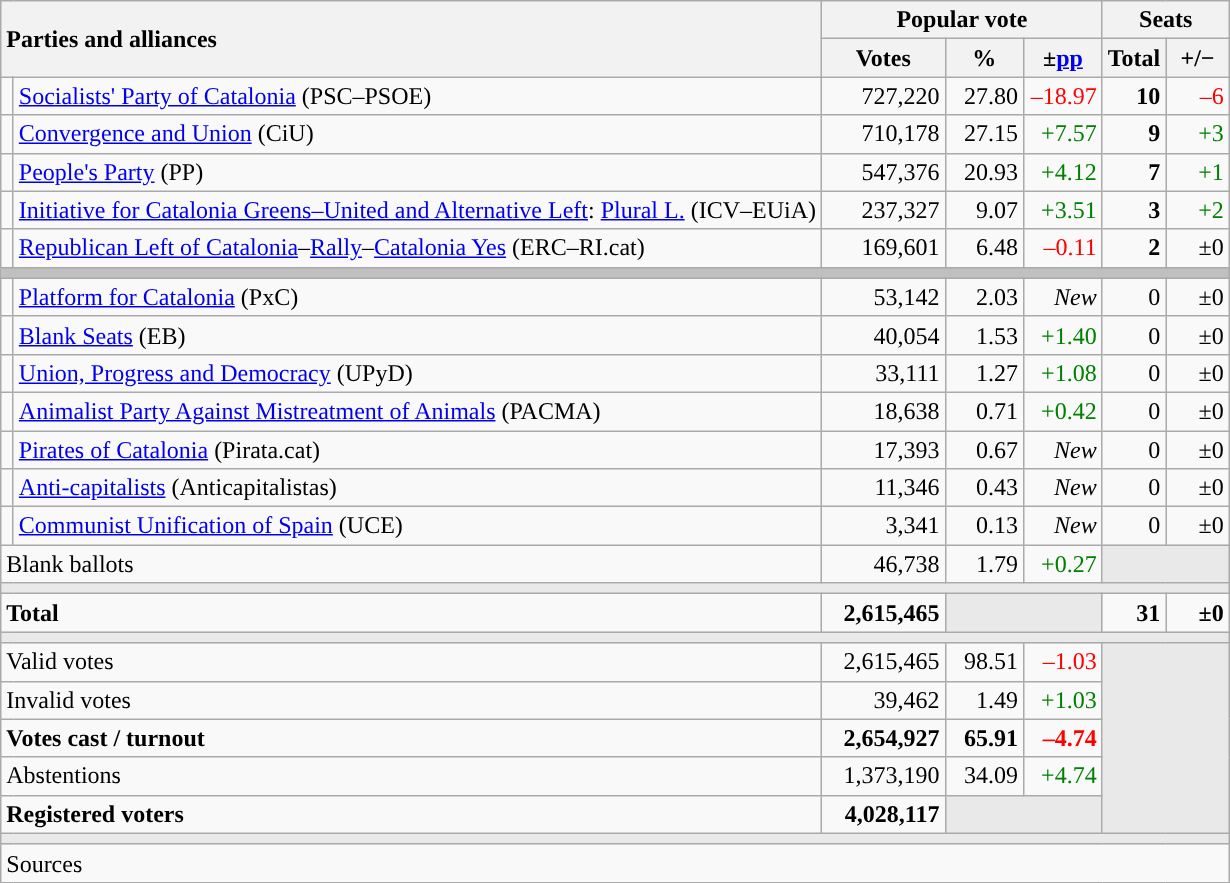<table class="wikitable" style="text-align:right;">
<tr>
<th style="text-align:left;" rowspan="2" colspan="2" width="525">Parties and alliances</th>
<th colspan="3">Popular vote</th>
<th colspan="2">Seats</th>
</tr>
<tr>
<th width="75">Votes</th>
<th width="45">%</th>
<th width="45">±<a href='#'>pp</a></th>
<th width="35">Total</th>
<th width="35">+/−</th>
</tr>
<tr>
<td width="1" style="color:inherit;background:"></td>
<td align="left"><a href='#'>Socialists' Party of Catalonia</a> (PSC–PSOE)</td>
<td>727,220</td>
<td>27.80</td>
<td style="color:red;">–18.97</td>
<td><strong>10</strong></td>
<td style="color:red;">–6</td>
</tr>
<tr>
<td style="color:inherit;background:"></td>
<td align="left"><a href='#'>Convergence and Union</a> (CiU)</td>
<td>710,178</td>
<td>27.15</td>
<td style="color:green;">+7.57</td>
<td><strong>9</strong></td>
<td style="color:green;">+3</td>
</tr>
<tr>
<td style="color:inherit;background:"></td>
<td align="left"><a href='#'>People's Party</a> (PP)</td>
<td>547,376</td>
<td>20.93</td>
<td style="color:green;">+4.12</td>
<td><strong>7</strong></td>
<td style="color:green;">+1</td>
</tr>
<tr>
<td style="color:inherit;background:"></td>
<td align="left"><a href='#'>Initiative for Catalonia Greens–United and Alternative Left</a>: <a href='#'>Plural L.</a> (ICV–EUiA)</td>
<td>237,327</td>
<td>9.07</td>
<td style="color:green;">+3.51</td>
<td><strong>3</strong></td>
<td style="color:green;">+2</td>
</tr>
<tr>
<td style="color:inherit;background:"></td>
<td align="left"><a href='#'>Republican Left of Catalonia</a>–<a href='#'>Rally</a>–<a href='#'>Catalonia Yes</a> (ERC–RI.cat)</td>
<td>169,601</td>
<td>6.48</td>
<td style="color:red;">–0.11</td>
<td><strong>2</strong></td>
<td>±0</td>
</tr>
<tr>
<td colspan="7" bgcolor="#C0C0C0"></td>
</tr>
<tr>
<td style="color:inherit;background:"></td>
<td align="left"><a href='#'>Platform for Catalonia</a> (PxC)</td>
<td>53,142</td>
<td>2.03</td>
<td><em>New</em></td>
<td>0</td>
<td>±0</td>
</tr>
<tr>
<td style="color:inherit;background:"></td>
<td align="left"><a href='#'>Blank Seats</a> (EB)</td>
<td>40,054</td>
<td>1.53</td>
<td style="color:green;">+1.40</td>
<td>0</td>
<td>±0</td>
</tr>
<tr>
<td style="color:inherit;background:"></td>
<td align="left"><a href='#'>Union, Progress and Democracy</a> (UPyD)</td>
<td>33,111</td>
<td>1.27</td>
<td style="color:green;">+1.08</td>
<td>0</td>
<td>±0</td>
</tr>
<tr>
<td style="color:inherit;background:"></td>
<td align="left"><a href='#'>Animalist Party Against Mistreatment of Animals</a> (PACMA)</td>
<td>18,638</td>
<td>0.71</td>
<td style="color:green;">+0.42</td>
<td>0</td>
<td>±0</td>
</tr>
<tr>
<td style="color:inherit;background:"></td>
<td align="left"><a href='#'>Pirates of Catalonia</a> (Pirata.cat)</td>
<td>17,393</td>
<td>0.67</td>
<td><em>New</em></td>
<td>0</td>
<td>±0</td>
</tr>
<tr>
<td style="color:inherit;background:"></td>
<td align="left"><a href='#'>Anti-capitalists</a> (Anticapitalistas)</td>
<td>11,346</td>
<td>0.43</td>
<td><em>New</em></td>
<td>0</td>
<td>±0</td>
</tr>
<tr>
<td style="color:inherit;background:"></td>
<td align="left"><a href='#'>Communist Unification of Spain</a> (UCE)</td>
<td>3,341</td>
<td>0.13</td>
<td><em>New</em></td>
<td>0</td>
<td>±0</td>
</tr>
<tr>
<td align="left" colspan="2">Blank ballots</td>
<td>46,738</td>
<td>1.79</td>
<td style="color:green;">+0.27</td>
<td bgcolor="#E9E9E9" colspan="2"></td>
</tr>
<tr>
<td colspan="7" bgcolor="#E9E9E9"></td>
</tr>
<tr style="font-weight:bold;">
<td align="left" colspan="2">Total</td>
<td>2,615,465</td>
<td bgcolor="#E9E9E9" colspan="2"></td>
<td>31</td>
<td>±0</td>
</tr>
<tr>
<td colspan="7" bgcolor="#E9E9E9"></td>
</tr>
<tr>
<td align="left" colspan="2">Valid votes</td>
<td>2,615,465</td>
<td>98.51</td>
<td style="color:red;">–1.03</td>
<td bgcolor="#E9E9E9" colspan="2" rowspan="5"></td>
</tr>
<tr>
<td align="left" colspan="2">Invalid votes</td>
<td>39,462</td>
<td>1.49</td>
<td style="color:green;">+1.03</td>
</tr>
<tr style="font-weight:bold;">
<td align="left" colspan="2">Votes cast / turnout</td>
<td>2,654,927</td>
<td>65.91</td>
<td style="color:red;">–4.74</td>
</tr>
<tr>
<td align="left" colspan="2">Abstentions</td>
<td>1,373,190</td>
<td>34.09</td>
<td style="color:green;">+4.74</td>
</tr>
<tr style="font-weight:bold;">
<td align="left" colspan="2">Registered voters</td>
<td>4,028,117</td>
<td bgcolor="#E9E9E9" colspan="2"></td>
</tr>
<tr>
<td colspan="7" bgcolor="#E9E9E9"></td>
</tr>
<tr>
<td align="left" colspan="7">Sources</td>
</tr>
</table>
